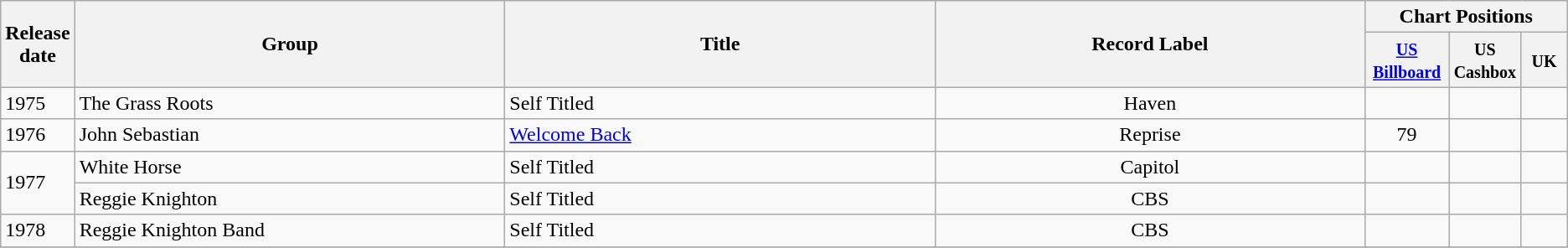<table class="wikitable">
<tr>
<th width="20" rowspan="2">Release date</th>
<th width="350" rowspan="2">Group</th>
<th width="350" rowspan="2">Title</th>
<th width="350" rowspan="2">Record Label</th>
<th colspan="4">Chart Positions</th>
</tr>
<tr>
<th width="60"><small><a href='#'>US Billboard</a></small></th>
<th width="50"><small> US Cashbox </small></th>
<th width="30"><small>UK</small></th>
</tr>
<tr>
<td rowspan="1">1975</td>
<td>The Grass Roots</td>
<td>Self Titled</td>
<td align="center">Haven</td>
<td align="center"></td>
<td align="center"></td>
<td align="center"></td>
</tr>
<tr>
<td rowspan="1">1976</td>
<td>John Sebastian</td>
<td><a href='#'>Welcome Back</a></td>
<td align="center">Reprise</td>
<td align="center">79</td>
<td align="center"></td>
<td align="center"></td>
</tr>
<tr>
<td rowspan="2">1977</td>
<td>White Horse</td>
<td>Self Titled</td>
<td align="center">Capitol</td>
<td align="center"></td>
<td align="center"></td>
<td align="center"></td>
</tr>
<tr>
<td>Reggie Knighton</td>
<td>Self Titled</td>
<td align="center">CBS</td>
<td align="center"></td>
<td align="center"></td>
<td align="center"></td>
</tr>
<tr>
<td rowspan="1">1978</td>
<td>Reggie Knighton Band</td>
<td>Self Titled</td>
<td align="center">CBS</td>
<td align="center"></td>
<td align="center"></td>
<td align="center"></td>
</tr>
<tr>
</tr>
</table>
